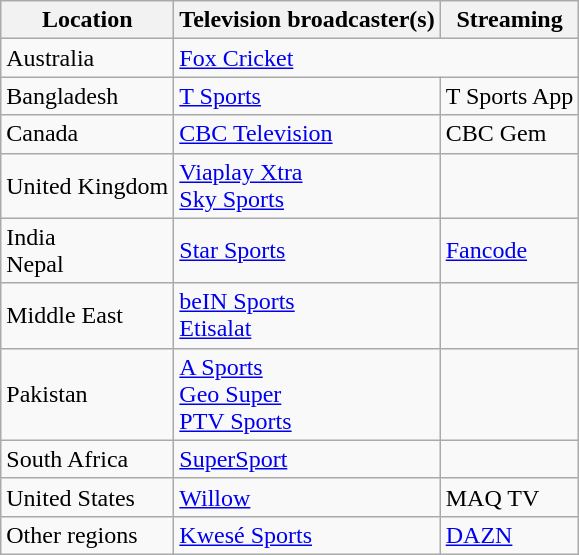<table class="wikitable">
<tr>
<th>Location</th>
<th>Television broadcaster(s)</th>
<th>Streaming</th>
</tr>
<tr>
<td>Australia</td>
<td colspan="2"><a href='#'>Fox Cricket</a></td>
</tr>
<tr>
<td>Bangladesh</td>
<td><a href='#'>T Sports</a></td>
<td>T Sports App</td>
</tr>
<tr>
<td>Canada</td>
<td><a href='#'>CBC Television</a></td>
<td>CBC Gem</td>
</tr>
<tr>
<td>United Kingdom</td>
<td><a href='#'>Viaplay Xtra</a><br><a href='#'>Sky Sports</a></td>
<td></td>
</tr>
<tr>
<td>India <br> Nepal</td>
<td><a href='#'>Star Sports</a></td>
<td><a href='#'>Fancode</a></td>
</tr>
<tr>
<td>Middle East</td>
<td><a href='#'>beIN Sports</a><br><a href='#'>Etisalat</a></td>
<td></td>
</tr>
<tr>
<td>Pakistan</td>
<td><a href='#'>A Sports</a><br><a href='#'>Geo Super</a><br><a href='#'>PTV Sports</a></td>
<td></td>
</tr>
<tr>
<td>South Africa</td>
<td><a href='#'>SuperSport</a></td>
<td></td>
</tr>
<tr>
<td>United States</td>
<td><a href='#'>Willow</a></td>
<td>MAQ TV</td>
</tr>
<tr>
<td>Other regions</td>
<td><a href='#'>Kwesé Sports</a></td>
<td><a href='#'>DAZN</a></td>
</tr>
</table>
